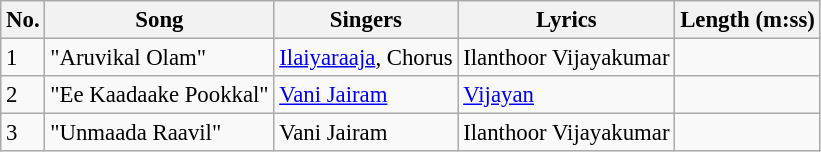<table class="wikitable" style="font-size:95%;">
<tr>
<th>No.</th>
<th>Song</th>
<th>Singers</th>
<th>Lyrics</th>
<th>Length (m:ss)</th>
</tr>
<tr>
<td>1</td>
<td>"Aruvikal Olam"</td>
<td><a href='#'>Ilaiyaraaja</a>, Chorus</td>
<td>Ilanthoor Vijayakumar</td>
<td></td>
</tr>
<tr>
<td>2</td>
<td>"Ee Kaadaake Pookkal"</td>
<td><a href='#'>Vani Jairam</a></td>
<td><a href='#'>Vijayan</a></td>
<td></td>
</tr>
<tr>
<td>3</td>
<td>"Unmaada Raavil"</td>
<td>Vani Jairam</td>
<td>Ilanthoor Vijayakumar</td>
<td></td>
</tr>
</table>
